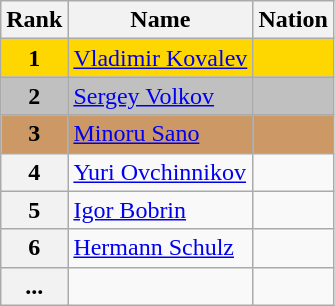<table class="wikitable">
<tr>
<th>Rank</th>
<th>Name</th>
<th>Nation</th>
</tr>
<tr bgcolor="gold">
<td align="center"><strong>1</strong></td>
<td><a href='#'>Vladimir Kovalev</a></td>
<td></td>
</tr>
<tr bgcolor="silver">
<td align="center"><strong>2</strong></td>
<td><a href='#'>Sergey Volkov</a></td>
<td></td>
</tr>
<tr bgcolor="cc9966">
<td align="center"><strong>3</strong></td>
<td><a href='#'>Minoru Sano</a></td>
<td></td>
</tr>
<tr>
<th>4</th>
<td><a href='#'>Yuri Ovchinnikov</a></td>
<td></td>
</tr>
<tr>
<th>5</th>
<td><a href='#'>Igor Bobrin</a></td>
<td></td>
</tr>
<tr>
<th>6</th>
<td><a href='#'>Hermann Schulz</a></td>
<td></td>
</tr>
<tr>
<th>...</th>
<td></td>
<td></td>
</tr>
</table>
